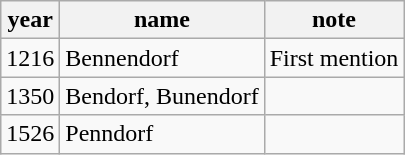<table class="wikitable">
<tr>
<th>year</th>
<th>name</th>
<th>note</th>
</tr>
<tr>
<td>1216</td>
<td>Bennendorf</td>
<td>First mention</td>
</tr>
<tr>
<td>1350</td>
<td>Bendorf, Bunendorf</td>
<td></td>
</tr>
<tr>
<td>1526</td>
<td>Penndorf</td>
<td></td>
</tr>
</table>
